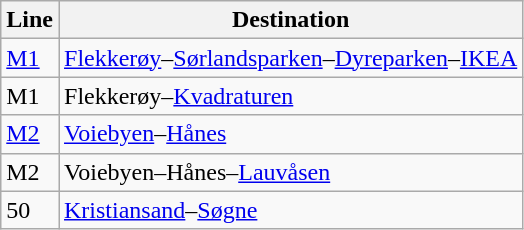<table class="wikitable sortable">
<tr>
<th>Line</th>
<th>Destination</th>
</tr>
<tr>
<td><a href='#'>M1</a></td>
<td><a href='#'>Flekkerøy</a>–<a href='#'>Sørlandsparken</a>–<a href='#'>Dyreparken</a>–<a href='#'>IKEA</a></td>
</tr>
<tr>
<td>M1</td>
<td>Flekkerøy–<a href='#'>Kvadraturen</a></td>
</tr>
<tr>
<td><a href='#'>M2</a></td>
<td><a href='#'>Voiebyen</a>–<a href='#'>Hånes</a></td>
</tr>
<tr>
<td>M2</td>
<td>Voiebyen–Hånes–<a href='#'>Lauvåsen</a></td>
</tr>
<tr>
<td>50</td>
<td><a href='#'>Kristiansand</a>–<a href='#'>Søgne</a></td>
</tr>
</table>
